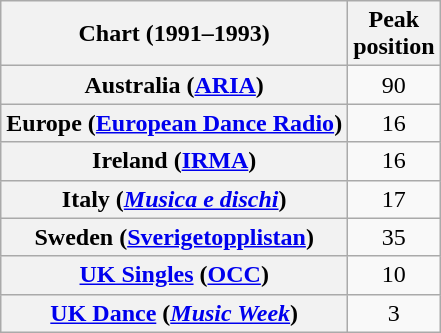<table class="wikitable sortable plainrowheaders">
<tr>
<th>Chart (1991–1993)</th>
<th>Peak<br>position</th>
</tr>
<tr>
<th scope="row">Australia (<a href='#'>ARIA</a>)</th>
<td align="center">90</td>
</tr>
<tr>
<th scope="row">Europe (<a href='#'>European Dance Radio</a>)</th>
<td align="center">16</td>
</tr>
<tr>
<th scope="row">Ireland (<a href='#'>IRMA</a>)</th>
<td align="center">16</td>
</tr>
<tr>
<th scope="row">Italy (<em><a href='#'>Musica e dischi</a></em>)</th>
<td align="center">17</td>
</tr>
<tr>
<th scope="row">Sweden (<a href='#'>Sverigetopplistan</a>)</th>
<td align="center">35</td>
</tr>
<tr>
<th scope="row"><a href='#'>UK Singles</a> (<a href='#'>OCC</a>)</th>
<td align="center">10</td>
</tr>
<tr>
<th scope="row"><a href='#'>UK Dance</a> (<em><a href='#'>Music Week</a></em>)</th>
<td align="center">3</td>
</tr>
</table>
